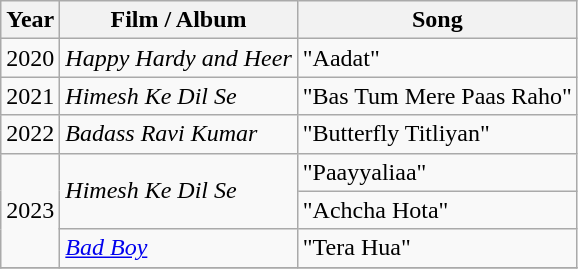<table class="wikitable">
<tr>
<th>Year</th>
<th>Film / Album</th>
<th>Song</th>
</tr>
<tr>
<td>2020</td>
<td><em>Happy Hardy and Heer</em></td>
<td>"Aadat"</td>
</tr>
<tr>
<td>2021</td>
<td><em>Himesh Ke Dil Se</em></td>
<td>"Bas Tum Mere Paas Raho"</td>
</tr>
<tr>
<td>2022</td>
<td><em>Badass Ravi Kumar</em></td>
<td>"Butterfly Titliyan"</td>
</tr>
<tr>
<td rowspan="3">2023</td>
<td rowspan="2"><em>Himesh Ke Dil Se</em></td>
<td>"Paayyaliaa"</td>
</tr>
<tr>
<td>"Achcha Hota"</td>
</tr>
<tr>
<td><em><a href='#'>Bad Boy</a></em></td>
<td>"Tera Hua"</td>
</tr>
<tr>
</tr>
</table>
